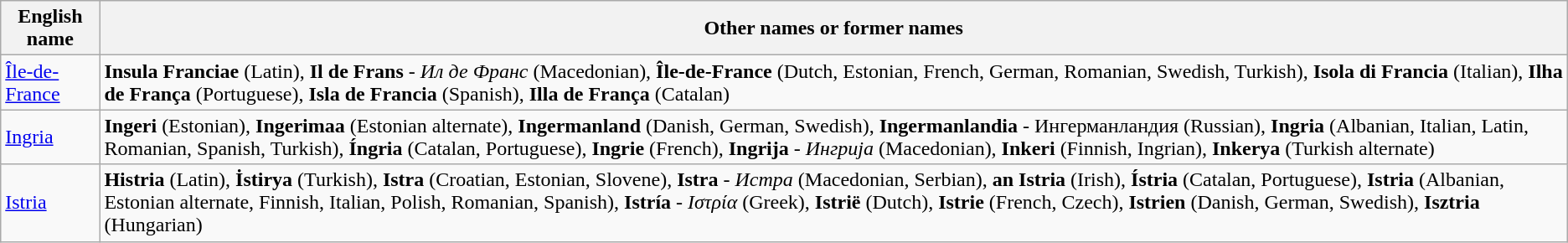<table class="wikitable">
<tr>
<th>English name</th>
<th>Other names or former names</th>
</tr>
<tr>
<td><a href='#'>Île-de-France</a></td>
<td><strong>Insula Franciae</strong> (Latin), <strong>Il de Frans</strong> - <em>Ил де Франс</em> (Macedonian), <strong>Île-de-France</strong> (Dutch, Estonian, French, German, Romanian, Swedish, Turkish), <strong>Isola di Francia</strong> (Italian),  <strong>Ilha de França</strong> (Portuguese), <strong>Isla de Francia</strong> (Spanish), <strong>Illa de França</strong> (Catalan)</td>
</tr>
<tr>
<td><a href='#'>Ingria</a></td>
<td><strong>Ingeri</strong> (Estonian), <strong>Ingerimaa</strong> (Estonian alternate), <strong>Ingermanland</strong> (Danish, German, Swedish), <strong>Ingermanlandia</strong> - Ингерманландия (Russian), <strong>Ingria</strong> (Albanian, Italian, Latin, Romanian, Spanish, Turkish), <strong>Íngria</strong> (Catalan, Portuguese), <strong>Ingrie</strong> (French), <strong>Ingrija</strong> - <em>Ингрија</em> (Macedonian), <strong>Inkeri</strong> (Finnish, Ingrian), <strong>Inkerya</strong> (Turkish alternate)</td>
</tr>
<tr>
<td><a href='#'>Istria</a></td>
<td><strong>Histria</strong> (Latin), <strong>İstirya</strong> (Turkish), <strong>Istra</strong> (Croatian, Estonian, Slovene), <strong>Istra</strong> - <em>Истра</em> (Macedonian, Serbian), <strong>an Istria</strong> (Irish), <strong>Ístria</strong> (Catalan, Portuguese), <strong>Istria</strong> (Albanian, Estonian alternate, Finnish, Italian, Polish, Romanian, Spanish), <strong>Istría</strong> - <em>Ιστρία</em> (Greek), <strong>Istrië</strong> (Dutch), <strong>Istrie</strong> (French, Czech), <strong>Istrien</strong> (Danish, German, Swedish), <strong>Isztria</strong> (Hungarian)</td>
</tr>
</table>
